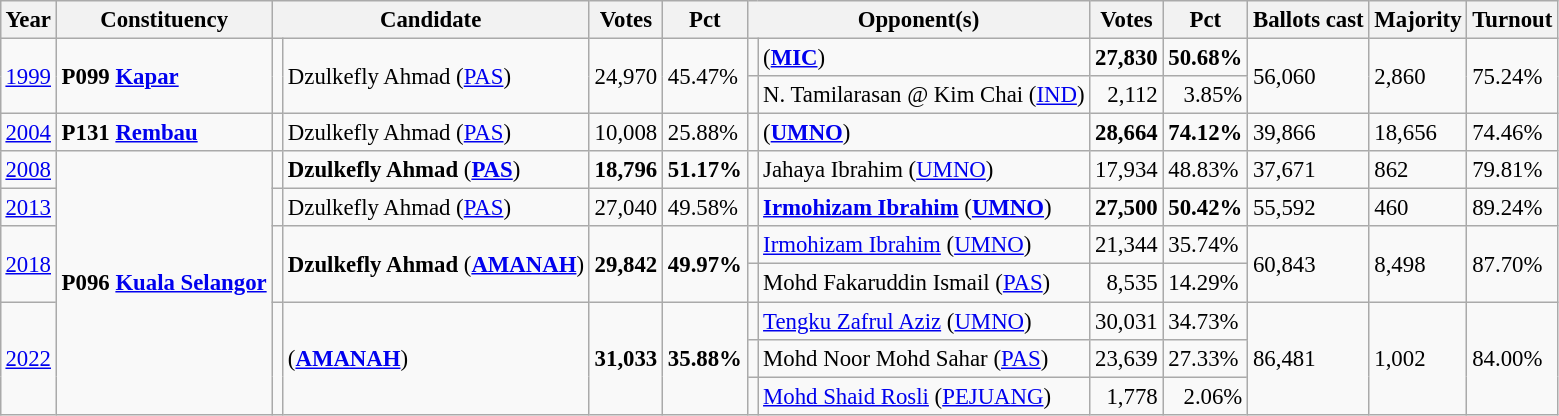<table class="wikitable" style="margin:0.5em ; font-size:95%">
<tr>
<th>Year</th>
<th>Constituency</th>
<th colspan=2>Candidate</th>
<th>Votes</th>
<th>Pct</th>
<th colspan=2>Opponent(s)</th>
<th>Votes</th>
<th>Pct</th>
<th>Ballots cast</th>
<th>Majority</th>
<th>Turnout</th>
</tr>
<tr>
<td rowspan=2><a href='#'>1999</a></td>
<td rowspan=2><strong>P099 <a href='#'>Kapar</a></strong></td>
<td rowspan=2 ></td>
<td rowspan=2>Dzulkefly Ahmad (<a href='#'>PAS</a>)</td>
<td rowspan=2 align="right">24,970</td>
<td rowspan=2>45.47%</td>
<td></td>
<td> (<a href='#'><strong>MIC</strong></a>)</td>
<td align="right"><strong>27,830</strong></td>
<td><strong>50.68%</strong></td>
<td rowspan=2>56,060</td>
<td rowspan=2>2,860</td>
<td rowspan=2>75.24%</td>
</tr>
<tr>
<td></td>
<td>N. Tamilarasan @ Kim Chai (<a href='#'>IND</a>)</td>
<td align="right">2,112</td>
<td align="right">3.85%</td>
</tr>
<tr>
<td><a href='#'>2004</a></td>
<td><strong>P131 <a href='#'>Rembau</a></strong></td>
<td></td>
<td>Dzulkefly Ahmad (<a href='#'>PAS</a>)</td>
<td align="right">10,008</td>
<td>25.88%</td>
<td></td>
<td> (<a href='#'><strong>UMNO</strong></a>)</td>
<td align="right"><strong>28,664</strong></td>
<td><strong>74.12%</strong></td>
<td>39,866</td>
<td>18,656</td>
<td>74.46%</td>
</tr>
<tr>
<td><a href='#'>2008</a></td>
<td rowspan="7"><strong>P096 <a href='#'>Kuala Selangor</a></strong></td>
<td></td>
<td><strong>Dzulkefly Ahmad</strong> (<a href='#'><strong>PAS</strong></a>)</td>
<td align="right"><strong>18,796</strong></td>
<td><strong>51.17%</strong></td>
<td></td>
<td>Jahaya Ibrahim (<a href='#'>UMNO</a>)</td>
<td align="right">17,934</td>
<td>48.83%</td>
<td>37,671</td>
<td>862</td>
<td>79.81%</td>
</tr>
<tr>
<td><a href='#'>2013</a></td>
<td></td>
<td>Dzulkefly Ahmad (<a href='#'>PAS</a>)</td>
<td align="right">27,040</td>
<td>49.58%</td>
<td></td>
<td><strong><a href='#'>Irmohizam Ibrahim</a></strong> (<a href='#'><strong>UMNO</strong></a>)</td>
<td align="right"><strong>27,500</strong></td>
<td><strong>50.42%</strong></td>
<td>55,592</td>
<td>460</td>
<td>89.24%</td>
</tr>
<tr>
<td rowspan=2><a href='#'>2018</a></td>
<td rowspan=2 ></td>
<td rowspan=2><strong>Dzulkefly Ahmad</strong> (<a href='#'><strong>AMANAH</strong></a>)</td>
<td rowspan=2 align="right"><strong>29,842</strong></td>
<td rowspan=2><strong>49.97%</strong></td>
<td></td>
<td><a href='#'>Irmohizam Ibrahim</a> (<a href='#'>UMNO</a>)</td>
<td align="right">21,344</td>
<td>35.74%</td>
<td rowspan=2>60,843</td>
<td rowspan=2>8,498</td>
<td rowspan=2>87.70%</td>
</tr>
<tr>
<td></td>
<td>Mohd Fakaruddin Ismail (<a href='#'>PAS</a>)</td>
<td align="right">8,535</td>
<td>14.29%</td>
</tr>
<tr>
<td rowspan="3"><a href='#'>2022</a></td>
<td rowspan=4 ></td>
<td rowspan="3"><strong></strong> (<a href='#'><strong>AMANAH</strong></a>)</td>
<td rowspan="3" align="right"><strong>31,033</strong></td>
<td rowspan="3"><strong>35.88%</strong></td>
<td></td>
<td><a href='#'>Tengku Zafrul Aziz</a> (<a href='#'>UMNO</a>)</td>
<td align="right">30,031</td>
<td>34.73%</td>
<td rowspan="3">86,481</td>
<td rowspan="3">1,002</td>
<td rowspan="3">84.00%</td>
</tr>
<tr>
<td bgcolor=></td>
<td>Mohd Noor Mohd Sahar (<a href='#'>PAS</a>)</td>
<td align="right">23,639</td>
<td>27.33%</td>
</tr>
<tr>
<td bgcolor=></td>
<td><a href='#'>Mohd Shaid Rosli</a> (<a href='#'>PEJUANG</a>)</td>
<td align="right">1,778</td>
<td align=right>2.06%</td>
</tr>
</table>
